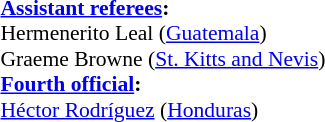<table width=50% style="font-size: 90%">
<tr>
<td><br><strong><a href='#'>Assistant referees</a>:</strong>
<br>Hermenerito Leal (<a href='#'>Guatemala</a>)
<br>Graeme Browne (<a href='#'>St. Kitts and Nevis</a>)
<br><strong><a href='#'>Fourth official</a>:</strong>
<br><a href='#'>Héctor Rodríguez</a> (<a href='#'>Honduras</a>)</td>
</tr>
</table>
